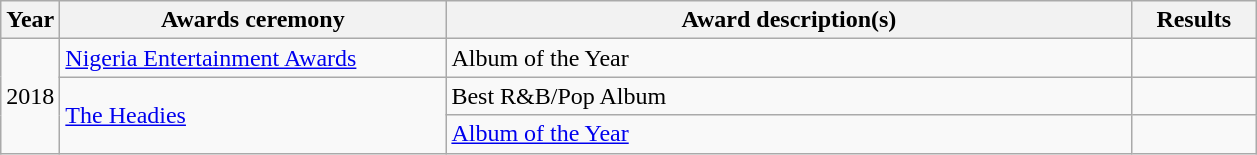<table class="wikitable">
<tr>
<th>Year</th>
<th style="width:250px;">Awards ceremony</th>
<th style="width:450px;">Award description(s)</th>
<th style="width:75px;">Results</th>
</tr>
<tr>
<td rowspan="3">2018</td>
<td><a href='#'>Nigeria Entertainment Awards</a></td>
<td>Album of the Year</td>
<td></td>
</tr>
<tr>
<td rowspan="2"><a href='#'>The Headies</a></td>
<td>Best R&B/Pop Album</td>
<td></td>
</tr>
<tr>
<td><a href='#'>Album of the Year</a></td>
<td></td>
</tr>
</table>
